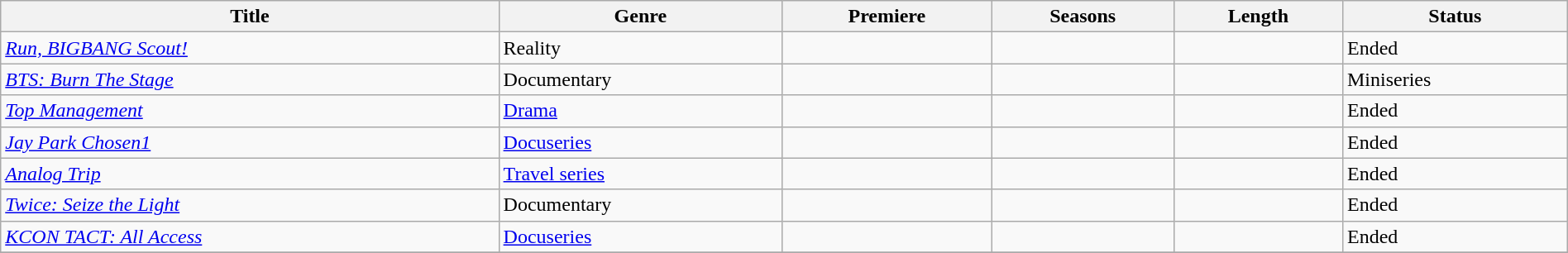<table class="wikitable sortable" style="width:100%">
<tr>
<th>Title</th>
<th>Genre</th>
<th>Premiere</th>
<th>Seasons</th>
<th>Length</th>
<th>Status</th>
</tr>
<tr>
<td><em><a href='#'>Run, BIGBANG Scout!</a></em></td>
<td>Reality</td>
<td></td>
<td></td>
<td></td>
<td>Ended</td>
</tr>
<tr>
<td><em><a href='#'>BTS: Burn The Stage</a></em></td>
<td>Documentary</td>
<td></td>
<td></td>
<td></td>
<td>Miniseries</td>
</tr>
<tr>
<td><em><a href='#'>Top Management</a></em></td>
<td><a href='#'>Drama</a></td>
<td></td>
<td></td>
<td></td>
<td>Ended</td>
</tr>
<tr>
<td><em><a href='#'>Jay Park Chosen1</a></em></td>
<td><a href='#'>Docuseries</a></td>
<td></td>
<td></td>
<td></td>
<td>Ended</td>
</tr>
<tr>
<td><em><a href='#'>Analog Trip</a></em></td>
<td><a href='#'>Travel series</a></td>
<td></td>
<td></td>
<td></td>
<td>Ended</td>
</tr>
<tr>
<td><em><a href='#'>Twice: Seize the Light</a></em></td>
<td>Documentary</td>
<td></td>
<td></td>
<td></td>
<td>Ended</td>
</tr>
<tr>
<td><em><a href='#'>KCON TACT: All Access</a></em></td>
<td><a href='#'>Docuseries</a></td>
<td></td>
<td></td>
<td></td>
<td>Ended</td>
</tr>
<tr>
</tr>
</table>
